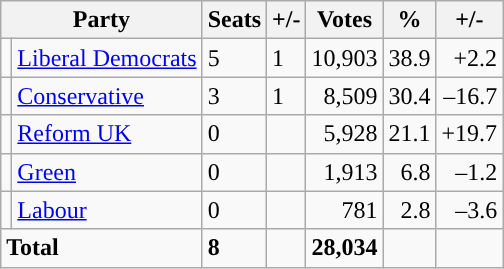<table class="wikitable sortable">
<tr>
<th colspan="2">Party</th>
<th>Seats</th>
<th>+/-</th>
<th>Votes</th>
<th>%</th>
<th>+/-</th>
</tr>
<tr>
<td style="background-color: "></td>
<td><a href='#'>Liberal Democrats</a></td>
<td>5</td>
<td> 1</td>
<td style="text-align:right;">10,903</td>
<td style="text-align:right;">38.9</td>
<td style="text-align:right;">+2.2</td>
</tr>
<tr>
<td style="background-color: "></td>
<td><a href='#'>Conservative</a></td>
<td>3</td>
<td> 1</td>
<td style="text-align:right;">8,509</td>
<td style="text-align:right;">30.4</td>
<td style="text-align:right;">–16.7</td>
</tr>
<tr>
<td style="background-color: "></td>
<td><a href='#'>Reform UK</a></td>
<td>0</td>
<td></td>
<td style="text-align:right;">5,928</td>
<td style="text-align:right;">21.1</td>
<td style="text-align:right;">+19.7</td>
</tr>
<tr>
<td style="background-color: "></td>
<td><a href='#'>Green</a></td>
<td>0</td>
<td></td>
<td style="text-align:right;">1,913</td>
<td style="text-align:right;">6.8</td>
<td style="text-align:right;">–1.2</td>
</tr>
<tr>
<td style="background-color: "></td>
<td><a href='#'>Labour</a></td>
<td>0</td>
<td></td>
<td style="text-align:right;">781</td>
<td style="text-align:right;">2.8</td>
<td style="text-align:right;">–3.6</td>
</tr>
<tr>
<td colspan="2"><strong>Total</strong></td>
<td><strong>8</strong></td>
<td></td>
<td style="text-align:right;"><strong>28,034</strong></td>
<td style="text-align:right;"></td>
<td style="text-align:right;"></td>
</tr>
</table>
